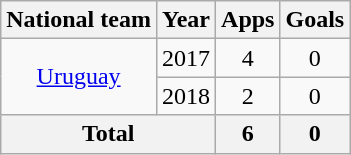<table class=wikitable style="text-align: center;">
<tr>
<th>National team</th>
<th>Year</th>
<th>Apps</th>
<th>Goals</th>
</tr>
<tr>
<td rowspan=2><a href='#'>Uruguay</a></td>
<td>2017</td>
<td>4</td>
<td>0</td>
</tr>
<tr>
<td>2018</td>
<td>2</td>
<td>0</td>
</tr>
<tr>
<th colspan=2>Total</th>
<th>6</th>
<th>0</th>
</tr>
</table>
